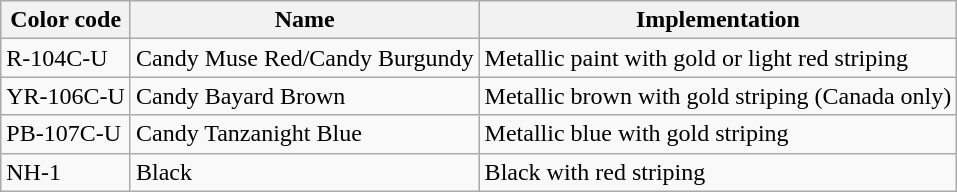<table class="wikitable">
<tr>
<th>Color code</th>
<th>Name</th>
<th>Implementation</th>
</tr>
<tr>
<td>R-104C-U</td>
<td>Candy Muse Red/Candy Burgundy</td>
<td>Metallic paint with gold or light red striping</td>
</tr>
<tr>
<td>YR-106C-U</td>
<td>Candy Bayard Brown</td>
<td>Metallic brown with gold striping (Canada only)</td>
</tr>
<tr>
<td>PB-107C-U</td>
<td>Candy Tanzanight Blue</td>
<td>Metallic blue with gold striping</td>
</tr>
<tr>
<td>NH-1</td>
<td>Black</td>
<td>Black with red striping</td>
</tr>
</table>
